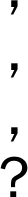<table style="margin:auto; font-size:larger; text-align:left;">
<tr>
<td style="line-height:1em; font-size:2em"></td>
<td style="line-height:1em; font-size:0.8em"></td>
<td style="line-height:1em; font-size:2em"></td>
<td style="line-height:1em; font-size:0.8em"></td>
</tr>
<tr>
<td style="line-height:1em; font-size:2em"></td>
<td style="line-height:1em; font-size:0.8em"></td>
<td style="line-height:1em; font-size:2em"></td>
<td style="line-height:1em; font-size:0.8em"></td>
<td style="line-height:1em; font-size:2em"></td>
<td style="line-height:1em; font-size:0.8em"></td>
</tr>
<tr>
<td style="line-height:1em; font-size:2em"></td>
<td style="line-height:1em; font-size:0.8em"></td>
<td style="line-height:1em; font-size:2em"></td>
<td style="line-height:1em; font-size:0.8em"></td>
<td style="line-height:1em; font-size:2em"></td>
<td style="line-height:1em; font-size:0.8em"></td>
<td style="line-height:1em; font-size:2em"></td>
<td style="line-height:1em; font-size:0.8em"></td>
<td style="line-height:1em; font-size:2em"></td>
<td style="line-height:1em; font-size:0.8em"></td>
<td style="line-height:1em; font-size:2em">，</td>
</tr>
<tr>
<td style="line-height:1em; font-size:2em"></td>
<td style="line-height:1em; font-size:0.8em"></td>
<td style="line-height:1em; font-size:2em"></td>
<td style="line-height:1em; font-size:0.8em"></td>
<td style="line-height:1em; font-size:2em"></td>
<td style="line-height:1em; font-size:0.8em"></td>
<td style="line-height:1em; font-size:2em"></td>
<td style="line-height:1em; font-size:0.8em"></td>
<td style="line-height:1em; font-size:2em"></td>
<td style="line-height:1em; font-size:0.8em"></td>
<td style="line-height:1em; font-size:2em">，</td>
</tr>
<tr>
<td style="line-height:1em; font-size:2em"></td>
<td style="line-height:1em; font-size:0.8em"></td>
<td style="line-height:1em; font-size:2em"></td>
<td style="line-height:1em; font-size:0.8em"></td>
<td style="line-height:1em; font-size:2em"></td>
<td style="line-height:1em; font-size:0.8em"></td>
<td style="line-height:1em; font-size:2em"></td>
<td style="line-height:1em; font-size:0.8em"></td>
<td style="line-height:1em; font-size:2em"></td>
<td style="line-height:1em; font-size:0.8em"></td>
<td style="line-height:1em; font-size:2em">，</td>
</tr>
<tr>
<td style="line-height:1em; font-size:2em"></td>
<td style="line-height:1em; font-size:0.8em"></td>
<td style="line-height:1em; font-size:2em"></td>
<td style="line-height:1em; font-size:0.8em"></td>
<td style="line-height:1em; font-size:2em"></td>
<td style="line-height:1em; font-size:0.8em"></td>
<td style="line-height:1em; font-size:2em"></td>
<td style="line-height:1em; font-size:0.8em"></td>
<td style="line-height:1em; font-size:2em"></td>
<td style="line-height:1em; font-size:0.8em"></td>
<td style="line-height:1em; font-size:2em">？</td>
</tr>
</table>
